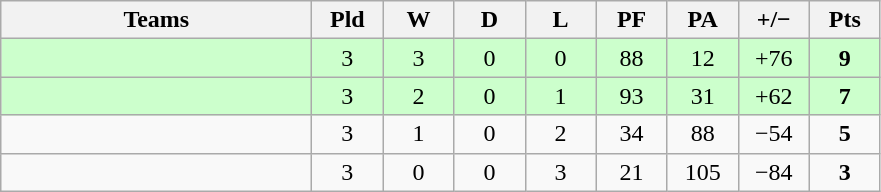<table class="wikitable" style="text-align: center;">
<tr>
<th width="200">Teams</th>
<th width="40">Pld</th>
<th width="40">W</th>
<th width="40">D</th>
<th width="40">L</th>
<th width="40">PF</th>
<th width="40">PA</th>
<th width="40">+/−</th>
<th width="40">Pts</th>
</tr>
<tr bgcolor=ccffcc>
<td align=left></td>
<td>3</td>
<td>3</td>
<td>0</td>
<td>0</td>
<td>88</td>
<td>12</td>
<td>+76</td>
<td><strong>9</strong></td>
</tr>
<tr bgcolor=ccffcc>
<td align=left></td>
<td>3</td>
<td>2</td>
<td>0</td>
<td>1</td>
<td>93</td>
<td>31</td>
<td>+62</td>
<td><strong>7</strong></td>
</tr>
<tr>
<td align=left></td>
<td>3</td>
<td>1</td>
<td>0</td>
<td>2</td>
<td>34</td>
<td>88</td>
<td>−54</td>
<td><strong>5</strong></td>
</tr>
<tr>
<td align=left></td>
<td>3</td>
<td>0</td>
<td>0</td>
<td>3</td>
<td>21</td>
<td>105</td>
<td>−84</td>
<td><strong>3</strong></td>
</tr>
</table>
